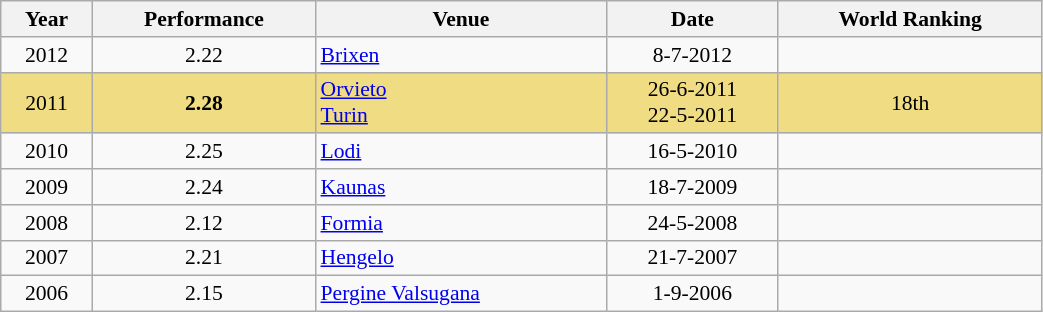<table class="wikitable" width=55% style="font-size:90%; text-align:center;">
<tr>
<th>Year</th>
<th>Performance</th>
<th>Venue</th>
<th>Date</th>
<th>World Ranking</th>
</tr>
<tr>
<td>2012</td>
<td>2.22</td>
<td align=left> <a href='#'>Brixen</a></td>
<td>8-7-2012</td>
<td></td>
</tr>
<tr bgcolor=#F0DC82>
<td>2011</td>
<td><strong>2.28</strong></td>
<td align=left> <a href='#'>Orvieto</a><br> <a href='#'>Turin</a></td>
<td>26-6-2011<br>22-5-2011</td>
<td>18th</td>
</tr>
<tr>
<td>2010</td>
<td>2.25</td>
<td align=left> <a href='#'>Lodi</a></td>
<td>16-5-2010</td>
<td></td>
</tr>
<tr>
<td>2009</td>
<td>2.24</td>
<td align=left> <a href='#'>Kaunas</a></td>
<td>18-7-2009</td>
<td></td>
</tr>
<tr>
<td>2008</td>
<td>2.12</td>
<td align=left> <a href='#'>Formia</a></td>
<td>24-5-2008</td>
<td></td>
</tr>
<tr>
<td>2007</td>
<td>2.21</td>
<td align=left> <a href='#'>Hengelo</a></td>
<td>21-7-2007</td>
<td></td>
</tr>
<tr>
<td>2006</td>
<td>2.15</td>
<td align=left> <a href='#'>Pergine Valsugana</a></td>
<td>1-9-2006</td>
<td></td>
</tr>
</table>
